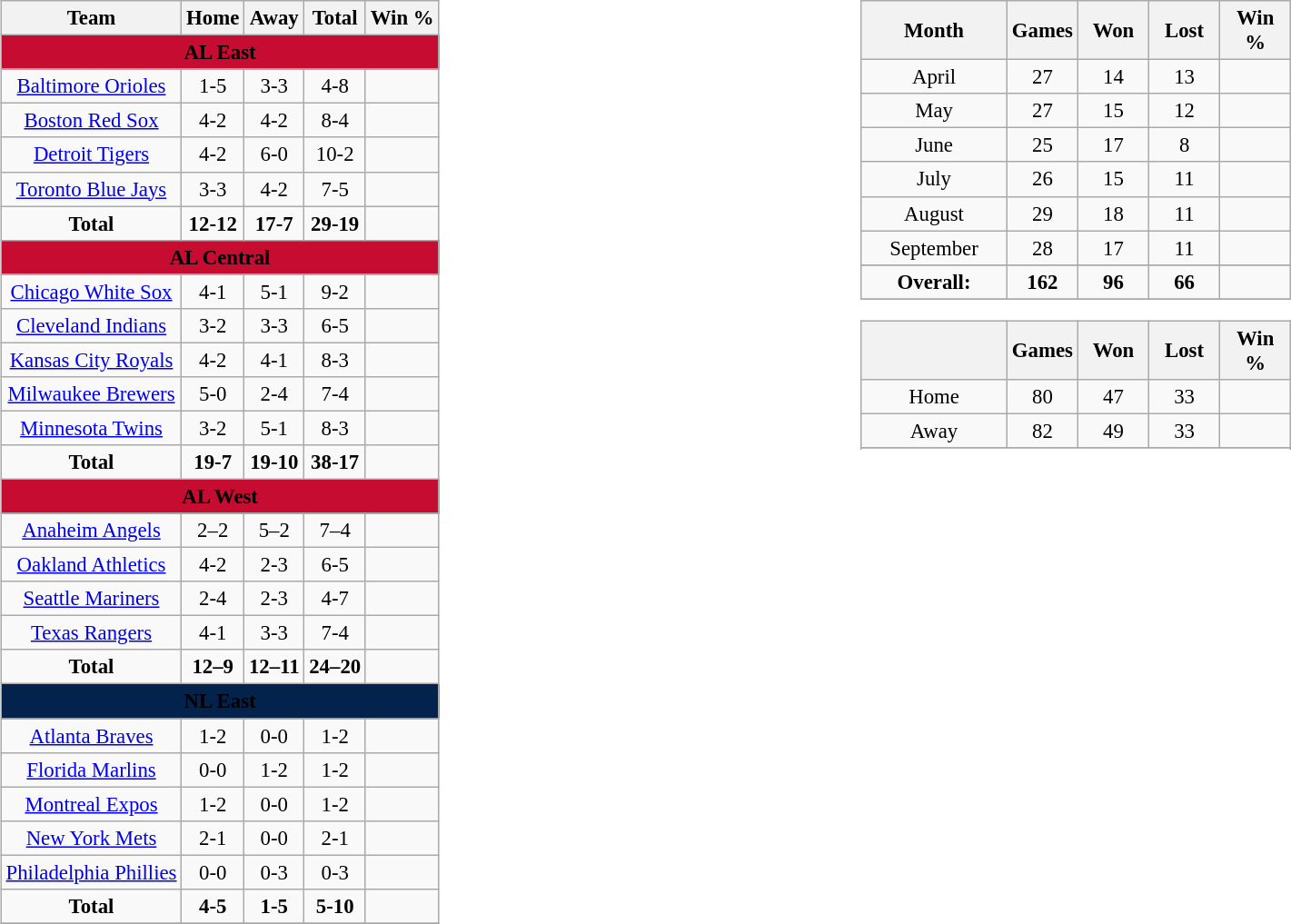<table width=100%>
<tr>
<td width=50%=valign="top"><br><table class="wikitable" style="font-size: 95%; text-align: center;">
<tr>
<th>Team</th>
<th>Home</th>
<th>Away</th>
<th>Total</th>
<th>Win %</th>
</tr>
<tr>
<td colspan="5" style="background:#c60c30;color:fff"><strong>AL East</strong></td>
</tr>
<tr>
<td><a href='#'>Baltimore Orioles</a></td>
<td>1-5</td>
<td>3-3</td>
<td>4-8</td>
<td></td>
</tr>
<tr>
<td><a href='#'>Boston Red Sox</a></td>
<td>4-2</td>
<td>4-2</td>
<td>8-4</td>
<td></td>
</tr>
<tr>
<td><a href='#'>Detroit Tigers</a></td>
<td>4-2</td>
<td>6-0</td>
<td>10-2</td>
<td></td>
</tr>
<tr>
<td><a href='#'>Toronto Blue Jays</a></td>
<td>3-3</td>
<td>4-2</td>
<td>7-5</td>
<td></td>
</tr>
<tr style="font-weight:bold;">
<td>Total</td>
<td>12-12</td>
<td>17-7</td>
<td>29-19</td>
<td></td>
</tr>
<tr>
<td colspan="5" style="background:#c60c30;color:fff"><strong>AL Central</strong></td>
</tr>
<tr>
<td><a href='#'>Chicago White Sox</a></td>
<td>4-1</td>
<td>5-1</td>
<td>9-2</td>
<td></td>
</tr>
<tr>
<td><a href='#'>Cleveland Indians</a></td>
<td>3-2</td>
<td>3-3</td>
<td>6-5</td>
<td></td>
</tr>
<tr>
<td><a href='#'>Kansas City Royals</a></td>
<td>4-2</td>
<td>4-1</td>
<td>8-3</td>
<td></td>
</tr>
<tr>
<td><a href='#'>Milwaukee Brewers</a></td>
<td>5-0</td>
<td>2-4</td>
<td>7-4</td>
<td></td>
</tr>
<tr>
<td><a href='#'>Minnesota Twins</a></td>
<td>3-2</td>
<td>5-1</td>
<td>8-3</td>
<td></td>
</tr>
<tr style="font-weight:bold;">
<td>Total</td>
<td>19-7</td>
<td>19-10</td>
<td>38-17</td>
<td></td>
</tr>
<tr>
<td colspan="5" style="background:#c60c30;color:fff"><strong>AL West</strong></td>
</tr>
<tr>
<td><a href='#'>Anaheim Angels</a></td>
<td>2–2</td>
<td>5–2</td>
<td>7–4</td>
<td></td>
</tr>
<tr>
<td><a href='#'>Oakland Athletics</a></td>
<td>4-2</td>
<td>2-3</td>
<td>6-5</td>
<td></td>
</tr>
<tr>
<td><a href='#'>Seattle Mariners</a></td>
<td>2-4</td>
<td>2-3</td>
<td>4-7</td>
<td></td>
</tr>
<tr>
<td><a href='#'>Texas Rangers</a></td>
<td>4-1</td>
<td>3-3</td>
<td>7-4</td>
<td></td>
</tr>
<tr style="font-weight:bold;">
<td>Total</td>
<td>12–9</td>
<td>12–11</td>
<td>24–20</td>
<td></td>
</tr>
<tr>
<td colspan="5" style="background:#03224c;color:fff"><strong>NL East</strong></td>
</tr>
<tr>
<td><a href='#'>Atlanta Braves</a></td>
<td>1-2</td>
<td>0-0</td>
<td>1-2</td>
<td></td>
</tr>
<tr>
<td><a href='#'>Florida Marlins</a></td>
<td>0-0</td>
<td>1-2</td>
<td>1-2</td>
<td></td>
</tr>
<tr>
<td><a href='#'>Montreal Expos</a></td>
<td>1-2</td>
<td>0-0</td>
<td>1-2</td>
<td></td>
</tr>
<tr>
<td><a href='#'>New York Mets</a></td>
<td>2-1</td>
<td>0-0</td>
<td>2-1</td>
<td></td>
</tr>
<tr>
<td><a href='#'>Philadelphia Phillies</a></td>
<td>0-0</td>
<td>0-3</td>
<td>0-3</td>
<td></td>
</tr>
<tr style="font-weight:bold;">
<td>Total</td>
<td>4-5</td>
<td>1-5</td>
<td>5-10</td>
<td></td>
</tr>
<tr>
</tr>
</table>
</td>
<td width=50% valign="top"><br><table class="wikitable" style="font-size: 95%; text-align: center;">
<tr>
<th width="100">Month</th>
<th width="45">Games</th>
<th width="45">Won</th>
<th width="45">Lost</th>
<th width="45">Win %</th>
</tr>
<tr>
<td>April</td>
<td>27</td>
<td>14</td>
<td>13</td>
<td></td>
</tr>
<tr>
<td>May</td>
<td>27</td>
<td>15</td>
<td>12</td>
<td></td>
</tr>
<tr>
<td>June</td>
<td>25</td>
<td>17</td>
<td>8</td>
<td></td>
</tr>
<tr>
<td>July</td>
<td>26</td>
<td>15</td>
<td>11</td>
<td></td>
</tr>
<tr>
<td>August</td>
<td>29</td>
<td>18</td>
<td>11</td>
<td></td>
</tr>
<tr>
<td>September</td>
<td>28</td>
<td>17</td>
<td>11</td>
<td></td>
</tr>
<tr>
</tr>
<tr style="font-weight:bold;">
<td>Overall:</td>
<td>162</td>
<td>96</td>
<td>66</td>
<td></td>
</tr>
<tr>
</tr>
</table>
<table class="wikitable" style="font-size: 95%; text-align: center;">
<tr>
<th width="100"></th>
<th width="45">Games</th>
<th width="45">Won</th>
<th width="45">Lost</th>
<th width="45">Win %</th>
</tr>
<tr>
<td>Home</td>
<td>80</td>
<td>47</td>
<td>33</td>
<td></td>
</tr>
<tr>
<td>Away</td>
<td>82</td>
<td>49</td>
<td>33</td>
<td></td>
</tr>
<tr>
</tr>
<tr>
</tr>
</table>
</td>
</tr>
</table>
